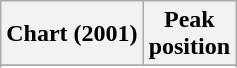<table class="wikitable sortable plainrowheaders" style="text-align:center">
<tr>
<th scope="col">Chart (2001)</th>
<th scope="col">Peak<br>position</th>
</tr>
<tr>
</tr>
<tr>
</tr>
<tr>
</tr>
<tr>
</tr>
<tr>
</tr>
<tr>
</tr>
<tr>
</tr>
<tr>
</tr>
<tr>
</tr>
</table>
